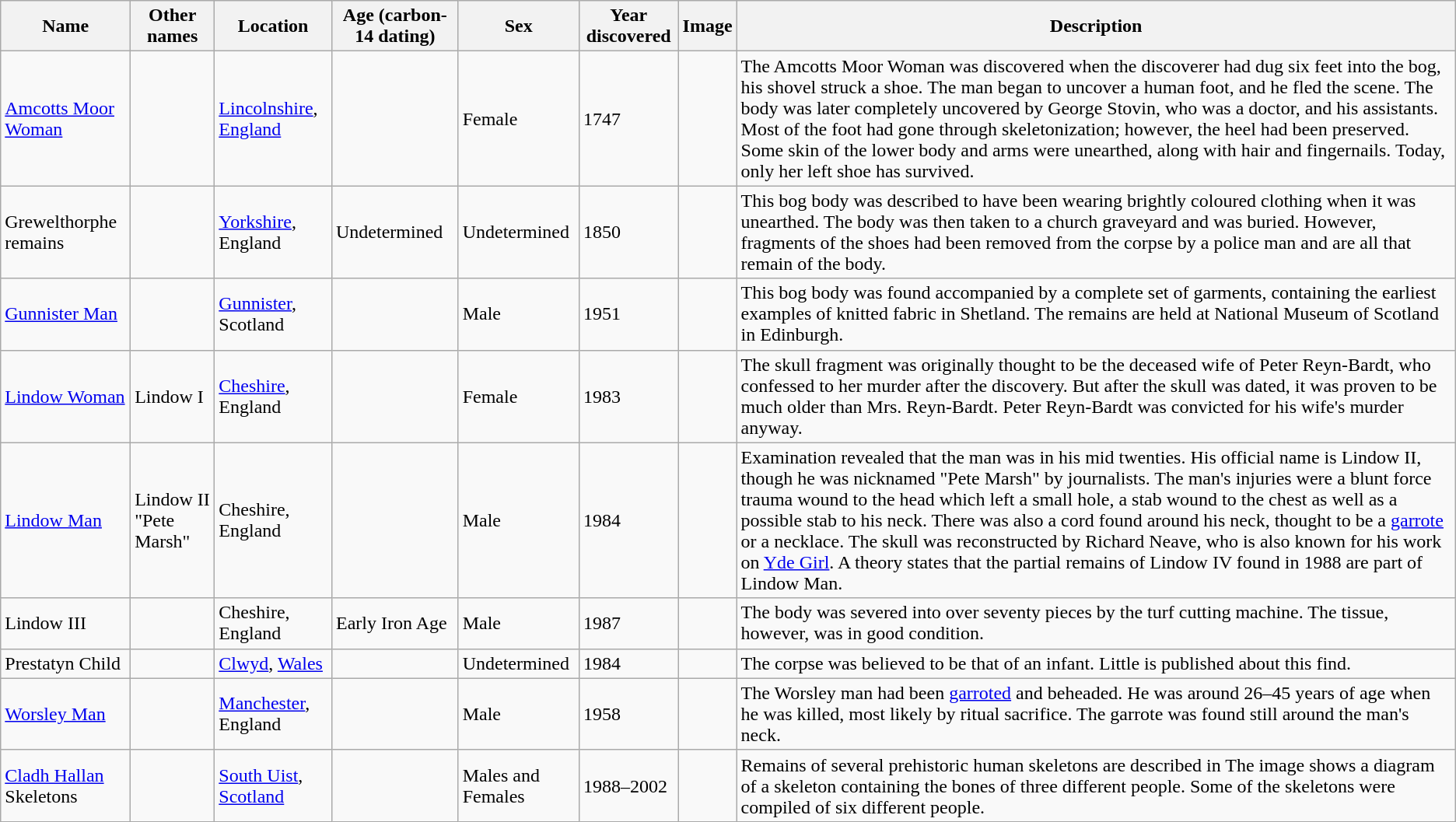<table class="wikitable sortable">
<tr>
<th scope="col">Name</th>
<th scope="col">Other names</th>
<th scope="col">Location</th>
<th scope="col">Age (carbon-14 dating)</th>
<th scope="col">Sex</th>
<th scope="col">Year discovered</th>
<th scope="col" class="unsortable">Image</th>
<th scope="col">Description</th>
</tr>
<tr>
<td><a href='#'>Amcotts Moor Woman</a></td>
<td></td>
<td><a href='#'>Lincolnshire</a>, <a href='#'>England</a></td>
<td></td>
<td>Female</td>
<td>1747</td>
<td></td>
<td>The Amcotts Moor Woman was discovered when the discoverer had dug six feet into the bog, his shovel struck a shoe. The man began to uncover a human foot, and he fled the scene. The body was later completely uncovered by George Stovin, who was a doctor, and his assistants. Most of the foot had gone through skeletonization; however, the heel had been preserved. Some skin of the lower body and arms were unearthed, along with hair and fingernails. Today, only her left shoe has survived.</td>
</tr>
<tr>
<td>Grewelthorphe remains</td>
<td></td>
<td><a href='#'>Yorkshire</a>, England</td>
<td>Undetermined</td>
<td>Undetermined</td>
<td>1850</td>
<td></td>
<td>This bog body was described to have been wearing brightly coloured clothing when it was unearthed. The body was then taken to a church graveyard and was buried. However, fragments of the shoes had been removed from the corpse by a police man and are all that remain of the body.</td>
</tr>
<tr>
<td><a href='#'>Gunnister Man</a></td>
<td></td>
<td><a href='#'>Gunnister</a>, Scotland</td>
<td></td>
<td>Male</td>
<td>1951</td>
<td></td>
<td>This bog body was found accompanied by a complete set of garments, containing the earliest examples of knitted fabric in Shetland. The remains are held at National Museum of Scotland in Edinburgh.</td>
</tr>
<tr>
<td><a href='#'>Lindow Woman</a></td>
<td>Lindow I</td>
<td><a href='#'>Cheshire</a>, England</td>
<td></td>
<td>Female</td>
<td>1983</td>
<td></td>
<td>The skull fragment was originally thought to be the deceased wife of Peter Reyn-Bardt, who confessed to her murder after the discovery. But after the skull was dated, it was proven to be much older than Mrs. Reyn-Bardt. Peter Reyn-Bardt was convicted for his wife's murder anyway.</td>
</tr>
<tr>
<td><a href='#'>Lindow Man</a></td>
<td>Lindow II "Pete Marsh"</td>
<td>Cheshire, England</td>
<td></td>
<td>Male</td>
<td>1984</td>
<td></td>
<td>Examination revealed that the man was in his mid twenties. His official name is Lindow II, though he was nicknamed "Pete Marsh" by journalists. The man's injuries were a blunt force trauma wound to the head which left a small hole, a stab wound to the chest as well as a possible stab to his neck. There was also a cord found around his neck, thought to be a <a href='#'>garrote</a> or a necklace. The skull was reconstructed by Richard Neave, who is also known for his work on <a href='#'>Yde Girl</a>. A theory states that the partial remains of Lindow IV found in 1988 are part of Lindow Man.</td>
</tr>
<tr>
<td>Lindow III</td>
<td></td>
<td>Cheshire, England</td>
<td>Early Iron Age</td>
<td>Male</td>
<td>1987</td>
<td></td>
<td>The body was severed into over seventy pieces by the turf cutting machine. The tissue, however, was in good condition.</td>
</tr>
<tr>
<td>Prestatyn Child</td>
<td></td>
<td><a href='#'>Clwyd</a>, <a href='#'>Wales</a></td>
<td></td>
<td>Undetermined</td>
<td>1984</td>
<td></td>
<td>The corpse was believed to be that of an infant. Little is published about this find.</td>
</tr>
<tr>
<td><a href='#'>Worsley Man</a></td>
<td></td>
<td><a href='#'>Manchester</a>, England</td>
<td></td>
<td>Male</td>
<td>1958</td>
<td></td>
<td>The Worsley man had been <a href='#'>garroted</a> and beheaded. He was around 26–45 years of age when he was killed, most likely by ritual sacrifice. The garrote was found still around the man's neck.</td>
</tr>
<tr>
<td><a href='#'>Cladh Hallan</a> Skeletons</td>
<td></td>
<td><a href='#'>South Uist</a>, <a href='#'>Scotland</a></td>
<td></td>
<td>Males and Females</td>
<td>1988–2002</td>
<td></td>
<td>Remains of several prehistoric human skeletons are described in  The image shows a diagram of a skeleton containing the bones of three different people. Some of the skeletons were compiled of six different people.</td>
</tr>
</table>
